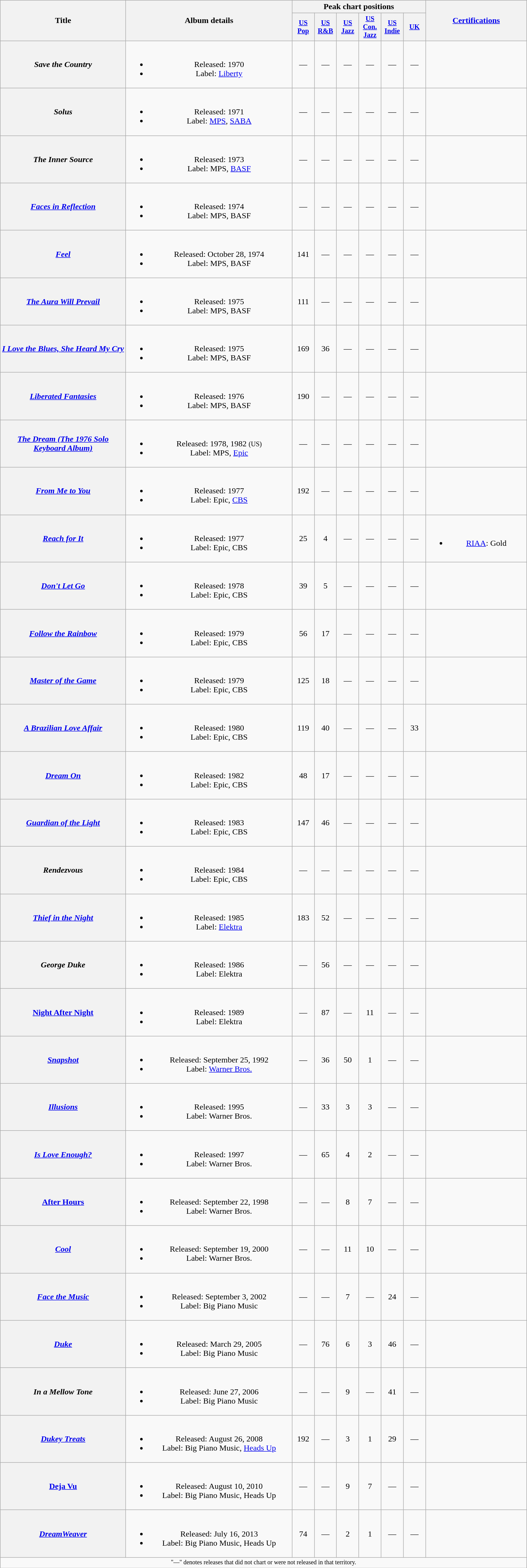<table class="wikitable plainrowheaders" style="text-align:center;" border="1">
<tr>
<th scope="col" rowspan="2" style="width:15em;">Title</th>
<th scope="col" rowspan="2" style="width:20em;">Album details</th>
<th scope="col" colspan="6">Peak chart positions</th>
<th scope="col" rowspan="2" style="width:12em;"><a href='#'>Certifications</a></th>
</tr>
<tr>
<th scope="col" style="width:2.75em;font-size:85%;"><a href='#'>US Pop</a><br></th>
<th scope="col" style="width:2.75em;font-size:85%;"><a href='#'>US<br>R&B</a><br></th>
<th scope="col" style="width:2.75em;font-size:85%;"><a href='#'>US<br>Jazz</a><br></th>
<th scope="col" style="width:2.75em;font-size:85%;"><a href='#'>US<br>Con. Jazz</a><br></th>
<th scope="col" style="width:2.75em;font-size:85%;"><a href='#'>US<br>Indie</a><br></th>
<th scope="col" style="width:2.75em;font-size:85%;"><a href='#'>UK</a><br></th>
</tr>
<tr>
<th scope="row"><em>Save the Country</em></th>
<td><br><ul><li>Released: 1970</li><li>Label: <a href='#'>Liberty</a></li></ul></td>
<td>—</td>
<td>—</td>
<td>—</td>
<td>—</td>
<td>—</td>
<td>—</td>
<td></td>
</tr>
<tr>
<th scope="row"><em>Solus</em></th>
<td><br><ul><li>Released: 1971</li><li>Label: <a href='#'>MPS</a>, <a href='#'>SABA</a></li></ul></td>
<td>—</td>
<td>—</td>
<td>—</td>
<td>—</td>
<td>—</td>
<td>—</td>
<td></td>
</tr>
<tr>
<th scope="row"><em>The Inner Source</em></th>
<td><br><ul><li>Released: 1973</li><li>Label: MPS, <a href='#'>BASF</a></li></ul></td>
<td>—</td>
<td>—</td>
<td>—</td>
<td>—</td>
<td>—</td>
<td>—</td>
<td></td>
</tr>
<tr>
<th scope="row"><em><a href='#'>Faces in Reflection</a></em></th>
<td><br><ul><li>Released: 1974</li><li>Label: MPS, BASF</li></ul></td>
<td>—</td>
<td>—</td>
<td>—</td>
<td>—</td>
<td>—</td>
<td>—</td>
<td></td>
</tr>
<tr>
<th scope="row"><em><a href='#'>Feel</a></em></th>
<td><br><ul><li>Released: October 28, 1974</li><li>Label: MPS, BASF</li></ul></td>
<td>141</td>
<td>—</td>
<td>—</td>
<td>—</td>
<td>—</td>
<td>—</td>
<td></td>
</tr>
<tr>
<th scope="row"><em><a href='#'>The Aura Will Prevail</a></em></th>
<td><br><ul><li>Released: 1975</li><li>Label: MPS, BASF</li></ul></td>
<td>111</td>
<td>—</td>
<td>—</td>
<td>—</td>
<td>—</td>
<td>—</td>
<td></td>
</tr>
<tr>
<th scope="row"><em><a href='#'>I Love the Blues, She Heard My Cry</a></em></th>
<td><br><ul><li>Released: 1975</li><li>Label: MPS, BASF</li></ul></td>
<td>169</td>
<td>36</td>
<td>—</td>
<td>—</td>
<td>—</td>
<td>—</td>
<td></td>
</tr>
<tr>
<th scope="row"><em><a href='#'>Liberated Fantasies</a></em></th>
<td><br><ul><li>Released: 1976</li><li>Label: MPS, BASF</li></ul></td>
<td>190</td>
<td>—</td>
<td>—</td>
<td>—</td>
<td>—</td>
<td>—</td>
<td></td>
</tr>
<tr>
<th scope="row"><em><a href='#'>The Dream (The 1976 Solo Keyboard Album)</a></em></th>
<td><br><ul><li>Released: 1978, 1982 <small>(US)</small></li><li>Label: MPS, <a href='#'>Epic</a></li></ul></td>
<td>—</td>
<td>—</td>
<td>—</td>
<td>—</td>
<td>—</td>
<td>—</td>
<td></td>
</tr>
<tr>
<th scope="row"><em><a href='#'>From Me to You</a></em></th>
<td><br><ul><li>Released: 1977</li><li>Label: Epic, <a href='#'>CBS</a></li></ul></td>
<td>192</td>
<td>—</td>
<td>—</td>
<td>—</td>
<td>—</td>
<td>—</td>
<td></td>
</tr>
<tr>
<th scope="row"><em><a href='#'>Reach for It</a></em></th>
<td><br><ul><li>Released: 1977</li><li>Label: Epic, CBS</li></ul></td>
<td>25</td>
<td>4</td>
<td>—</td>
<td>—</td>
<td>—</td>
<td>—</td>
<td><br><ul><li><a href='#'>RIAA</a>: Gold</li></ul></td>
</tr>
<tr>
<th scope="row"><em><a href='#'>Don't Let Go</a></em></th>
<td><br><ul><li>Released: 1978</li><li>Label: Epic, CBS</li></ul></td>
<td>39</td>
<td>5</td>
<td>—</td>
<td>—</td>
<td>—</td>
<td>—</td>
<td></td>
</tr>
<tr>
<th scope="row"><em><a href='#'>Follow the Rainbow</a></em></th>
<td><br><ul><li>Released: 1979</li><li>Label: Epic, CBS</li></ul></td>
<td>56</td>
<td>17</td>
<td>—</td>
<td>—</td>
<td>—</td>
<td>—</td>
<td></td>
</tr>
<tr>
<th scope="row"><em><a href='#'>Master of the Game</a></em></th>
<td><br><ul><li>Released: 1979</li><li>Label: Epic, CBS</li></ul></td>
<td>125</td>
<td>18</td>
<td>—</td>
<td>—</td>
<td>—</td>
<td>—</td>
<td></td>
</tr>
<tr>
<th scope="row"><em><a href='#'>A Brazilian Love Affair</a></em></th>
<td><br><ul><li>Released: 1980</li><li>Label: Epic, CBS</li></ul></td>
<td>119</td>
<td>40</td>
<td>—</td>
<td>—</td>
<td>—</td>
<td>33</td>
<td></td>
</tr>
<tr>
<th scope="row"><em><a href='#'>Dream On</a></em></th>
<td><br><ul><li>Released: 1982</li><li>Label: Epic, CBS</li></ul></td>
<td>48</td>
<td>17</td>
<td>—</td>
<td>—</td>
<td>—</td>
<td>—</td>
<td></td>
</tr>
<tr>
<th scope="row"><em><a href='#'>Guardian of the Light</a></em></th>
<td><br><ul><li>Released: 1983</li><li>Label: Epic, CBS</li></ul></td>
<td>147</td>
<td>46</td>
<td>—</td>
<td>—</td>
<td>—</td>
<td>—</td>
<td></td>
</tr>
<tr>
<th scope="row"><em>Rendezvous</em></th>
<td><br><ul><li>Released: 1984</li><li>Label: Epic, CBS</li></ul></td>
<td>—</td>
<td>—</td>
<td>—</td>
<td>—</td>
<td>—</td>
<td>—</td>
<td></td>
</tr>
<tr>
<th scope="row"><em><a href='#'>Thief in the Night</a></em></th>
<td><br><ul><li>Released: 1985</li><li>Label: <a href='#'>Elektra</a></li></ul></td>
<td>183</td>
<td>52</td>
<td>—</td>
<td>—</td>
<td>—</td>
<td>—</td>
<td></td>
</tr>
<tr>
<th scope="row"><em>George Duke</em></th>
<td><br><ul><li>Released: 1986</li><li>Label: Elektra</li></ul></td>
<td>—</td>
<td>56</td>
<td>—</td>
<td>—</td>
<td>—</td>
<td>—</td>
<td></td>
</tr>
<tr>
<th scope="row"><a href='#'>Night After Night</a></th>
<td><br><ul><li>Released: 1989</li><li>Label: Elektra</li></ul></td>
<td>—</td>
<td>87</td>
<td>—</td>
<td>11</td>
<td>—</td>
<td>—</td>
<td></td>
</tr>
<tr>
<th scope="row"><em><a href='#'>Snapshot</a></em></th>
<td><br><ul><li>Released: September 25, 1992</li><li>Label: <a href='#'>Warner Bros.</a></li></ul></td>
<td>—</td>
<td>36</td>
<td>50</td>
<td>1</td>
<td>—</td>
<td>—</td>
<td></td>
</tr>
<tr>
<th scope="row"><em><a href='#'>Illusions</a></em></th>
<td><br><ul><li>Released: 1995</li><li>Label: Warner Bros.</li></ul></td>
<td>—</td>
<td>33</td>
<td>3</td>
<td>3</td>
<td>—</td>
<td>—</td>
<td></td>
</tr>
<tr>
<th scope="row"><em><a href='#'>Is Love Enough?</a></em></th>
<td><br><ul><li>Released: 1997</li><li>Label: Warner Bros.</li></ul></td>
<td>—</td>
<td>65</td>
<td>4</td>
<td>2</td>
<td>—</td>
<td>—</td>
<td></td>
</tr>
<tr>
<th scope="row"><a href='#'>After Hours</a></th>
<td><br><ul><li>Released: September 22, 1998</li><li>Label: Warner Bros.</li></ul></td>
<td>—</td>
<td>—</td>
<td>8</td>
<td>7</td>
<td>—</td>
<td>—</td>
<td></td>
</tr>
<tr>
<th scope="row"><em><a href='#'>Cool</a></em></th>
<td><br><ul><li>Released: September 19, 2000</li><li>Label: Warner Bros.</li></ul></td>
<td>—</td>
<td>—</td>
<td>11</td>
<td>10</td>
<td>—</td>
<td>—</td>
<td></td>
</tr>
<tr>
<th scope="row"><em><a href='#'>Face the Music</a></em></th>
<td><br><ul><li>Released: September 3, 2002</li><li>Label: Big Piano Music</li></ul></td>
<td>—</td>
<td>—</td>
<td>7</td>
<td>—</td>
<td>24</td>
<td>—</td>
<td></td>
</tr>
<tr>
<th scope="row"><em><a href='#'>Duke</a></em></th>
<td><br><ul><li>Released: March 29, 2005</li><li>Label: Big Piano Music</li></ul></td>
<td>—</td>
<td>76</td>
<td>6</td>
<td>3</td>
<td>46</td>
<td>—</td>
<td></td>
</tr>
<tr>
<th scope="row"><em>In a Mellow Tone</em></th>
<td><br><ul><li>Released: June 27, 2006</li><li>Label: Big Piano Music</li></ul></td>
<td>—</td>
<td>—</td>
<td>9</td>
<td>—</td>
<td>41</td>
<td>—</td>
<td></td>
</tr>
<tr>
<th scope="row"><em><a href='#'>Dukey Treats</a></em></th>
<td><br><ul><li>Released: August 26, 2008</li><li>Label: Big Piano Music, <a href='#'>Heads Up</a></li></ul></td>
<td>192</td>
<td>—</td>
<td>3</td>
<td>1</td>
<td>29</td>
<td>—</td>
<td></td>
</tr>
<tr>
<th scope="row"><a href='#'>Deja Vu</a></th>
<td><br><ul><li>Released: August 10, 2010</li><li>Label: Big Piano Music, Heads Up</li></ul></td>
<td>—</td>
<td>—</td>
<td>9</td>
<td>7</td>
<td>—</td>
<td>—</td>
<td></td>
</tr>
<tr>
<th scope="row"><em><a href='#'>DreamWeaver</a></em></th>
<td><br><ul><li>Released: July 16, 2013</li><li>Label: Big Piano Music, Heads Up</li></ul></td>
<td>74</td>
<td>—</td>
<td>2</td>
<td>1</td>
<td>—</td>
<td>—</td>
<td></td>
</tr>
<tr>
<td colspan="9" style="text-align:center; font-size:9pt;">"—" denotes releases that did not chart or were not released in that territory.</td>
</tr>
</table>
